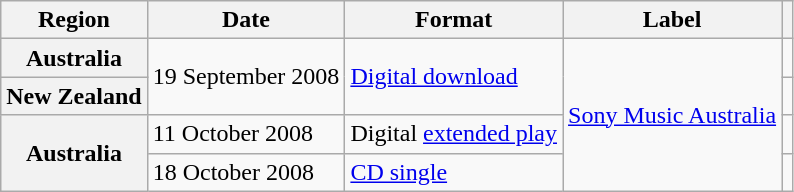<table class="wikitable plainrowheaders">
<tr>
<th scope="col">Region</th>
<th scope="col">Date</th>
<th scope="col">Format</th>
<th scope="col">Label</th>
<th scope="col"></th>
</tr>
<tr>
<th scope="row">Australia</th>
<td rowspan="2">19 September 2008</td>
<td rowspan="2"><a href='#'>Digital download</a></td>
<td rowspan="4"><a href='#'>Sony Music Australia</a></td>
<td></td>
</tr>
<tr>
<th scope="row">New Zealand</th>
<td></td>
</tr>
<tr>
<th scope="row" rowspan="2">Australia</th>
<td>11 October 2008</td>
<td>Digital <a href='#'>extended play</a></td>
<td></td>
</tr>
<tr>
<td>18 October 2008</td>
<td><a href='#'>CD single</a></td>
<td></td>
</tr>
</table>
